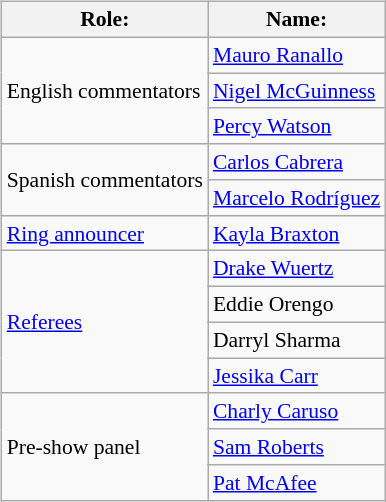<table class=wikitable style="font-size:90%; margin: 0.5em 0 0.5em 1em; float: right; clear: right;">
<tr>
<th>Role:</th>
<th>Name:</th>
</tr>
<tr>
<td rowspan=3>English commentators</td>
<td><a href='#'>Mauro Ranallo</a></td>
</tr>
<tr>
<td><a href='#'>Nigel McGuinness</a></td>
</tr>
<tr>
<td><a href='#'>Percy Watson</a></td>
</tr>
<tr>
<td rowspan=2>Spanish commentators</td>
<td><a href='#'>Carlos Cabrera</a></td>
</tr>
<tr>
<td><a href='#'>Marcelo Rodríguez</a></td>
</tr>
<tr>
<td rowspan=1><a href='#'>Ring announcer</a></td>
<td><a href='#'>Kayla Braxton</a></td>
</tr>
<tr>
<td rowspan=4><a href='#'>Referees</a></td>
<td><a href='#'>Drake Wuertz</a></td>
</tr>
<tr>
<td>Eddie Orengo</td>
</tr>
<tr>
<td>Darryl Sharma</td>
</tr>
<tr>
<td><a href='#'>Jessika Carr</a></td>
</tr>
<tr>
<td rowspan=3>Pre-show panel</td>
<td><a href='#'>Charly Caruso</a></td>
</tr>
<tr>
<td><a href='#'>Sam Roberts</a></td>
</tr>
<tr>
<td><a href='#'>Pat McAfee</a></td>
</tr>
</table>
